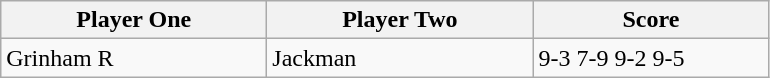<table class="wikitable">
<tr>
<th width=170>Player One</th>
<th width=170>Player Two</th>
<th width=150>Score</th>
</tr>
<tr>
<td> Grinham R</td>
<td> Jackman</td>
<td>9-3 7-9 9-2 9-5</td>
</tr>
</table>
